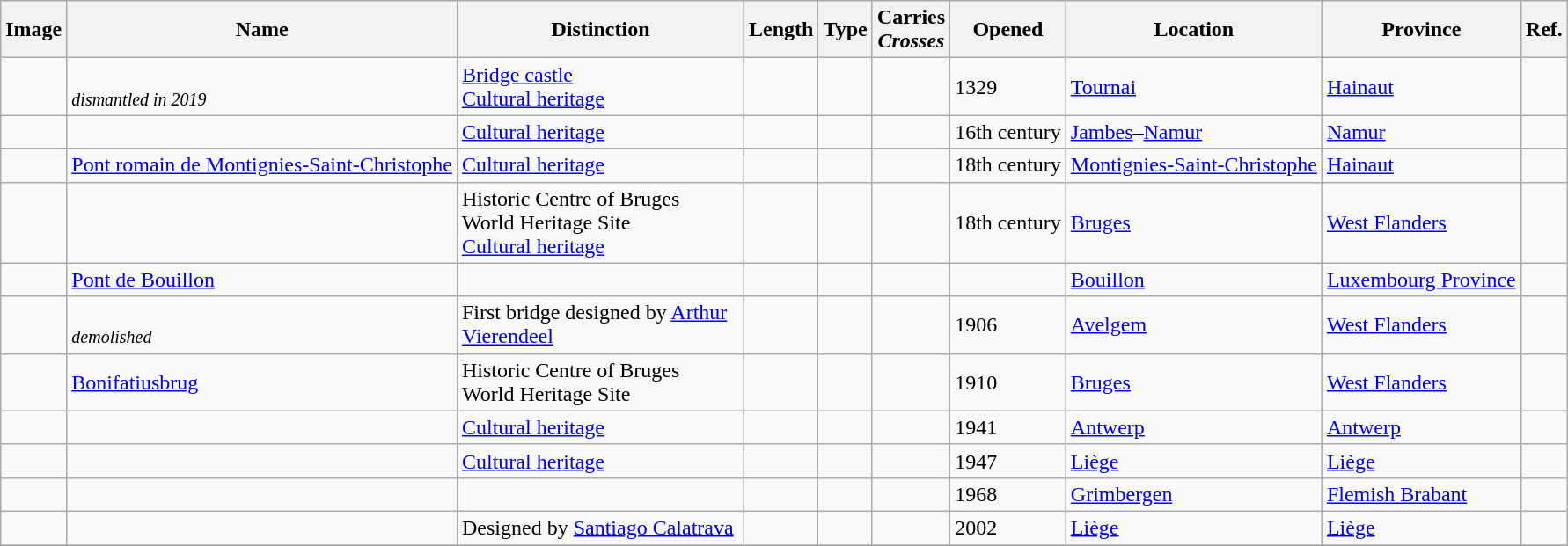<table class="wikitable  static-row-numbers static-row-header-text">
<tr>
<th class="unsortable">Image</th>
<th scope=col>Name</th>
<th scope=col width="210">Distinction</th>
<th scope=col>Length</th>
<th scope=col>Type</th>
<th scope=col>Carries<br><em>Crosses</em></th>
<th scope=col>Opened</th>
<th scope=col>Location</th>
<th scope=col>Province</th>
<th class="unsortable">Ref.</th>
</tr>
<tr>
<td></td>
<td><br><small><em>dismantled in 2019</em></small></td>
<td><a href='#'>Bridge castle</a><br> <a href='#'>Cultural heritage</a></td>
<td></td>
<td><small></small></td>
<td></td>
<td>1329</td>
<td><a href='#'>Tournai</a><br><small></small></td>
<td><a href='#'>Hainaut</a></td>
<td><br></td>
</tr>
<tr>
<td></td>
<td></td>
<td> <a href='#'>Cultural heritage</a></td>
<td></td>
<td><small></small></td>
<td></td>
<td>16th century</td>
<td><a href='#'>Jambes</a>–<a href='#'>Namur</a><br><small></small></td>
<td><a href='#'>Namur</a></td>
<td><br></td>
</tr>
<tr>
<td></td>
<td><a href='#'>Pont romain de Montignies-Saint-Christophe</a></td>
<td> <a href='#'>Cultural heritage</a></td>
<td></td>
<td><small></small></td>
<td></td>
<td>18th century</td>
<td><a href='#'>Montignies-Saint-Christophe</a><br><small></small></td>
<td><a href='#'>Hainaut</a></td>
<td><br></td>
</tr>
<tr>
<td></td>
<td></td>
<td>Historic Centre of Bruges<br> World Heritage Site<br> <a href='#'>Cultural heritage</a></td>
<td></td>
<td><small></small></td>
<td></td>
<td>18th century</td>
<td><a href='#'>Bruges</a><br><small></small></td>
<td><a href='#'>West Flanders</a></td>
<td><br><br></td>
</tr>
<tr>
<td></td>
<td><a href='#'>Pont de Bouillon</a></td>
<td></td>
<td></td>
<td><small></small></td>
<td></td>
<td></td>
<td><a href='#'>Bouillon</a><br><small></small></td>
<td><a href='#'>Luxembourg Province</a></td>
<td></td>
</tr>
<tr>
<td></td>
<td><br><small><em>demolished</em></small></td>
<td>First bridge designed by <a href='#'>Arthur Vierendeel</a></td>
<td></td>
<td><small></small></td>
<td></td>
<td>1906</td>
<td><a href='#'>Avelgem</a><br><small></small></td>
<td><a href='#'>West Flanders</a></td>
<td></td>
</tr>
<tr>
<td></td>
<td><a href='#'>Bonifatiusbrug</a></td>
<td>Historic Centre of Bruges<br> World Heritage Site</td>
<td></td>
<td><small></small></td>
<td></td>
<td>1910</td>
<td><a href='#'>Bruges</a><br><small></small></td>
<td><a href='#'>West Flanders</a></td>
<td></td>
</tr>
<tr>
<td></td>
<td></td>
<td> <a href='#'>Cultural heritage</a></td>
<td></td>
<td><small></small></td>
<td></td>
<td>1941</td>
<td><a href='#'>Antwerp</a><br><small></small></td>
<td><a href='#'>Antwerp</a></td>
<td><br></td>
</tr>
<tr>
<td></td>
<td></td>
<td> <a href='#'>Cultural heritage</a></td>
<td></td>
<td><small></small></td>
<td></td>
<td>1947</td>
<td><a href='#'>Liège</a><br><small></small></td>
<td><a href='#'>Liège</a></td>
<td></td>
</tr>
<tr>
<td></td>
<td></td>
<td></td>
<td></td>
<td><small></small></td>
<td></td>
<td>1968</td>
<td><a href='#'>Grimbergen</a><br><small></small></td>
<td><a href='#'>Flemish Brabant</a></td>
<td></td>
</tr>
<tr>
<td></td>
<td></td>
<td>Designed by <a href='#'>Santiago Calatrava</a></td>
<td></td>
<td><small></small></td>
<td></td>
<td>2002</td>
<td><a href='#'>Liège</a><br><small></small></td>
<td><a href='#'>Liège</a></td>
<td></td>
</tr>
<tr>
</tr>
</table>
